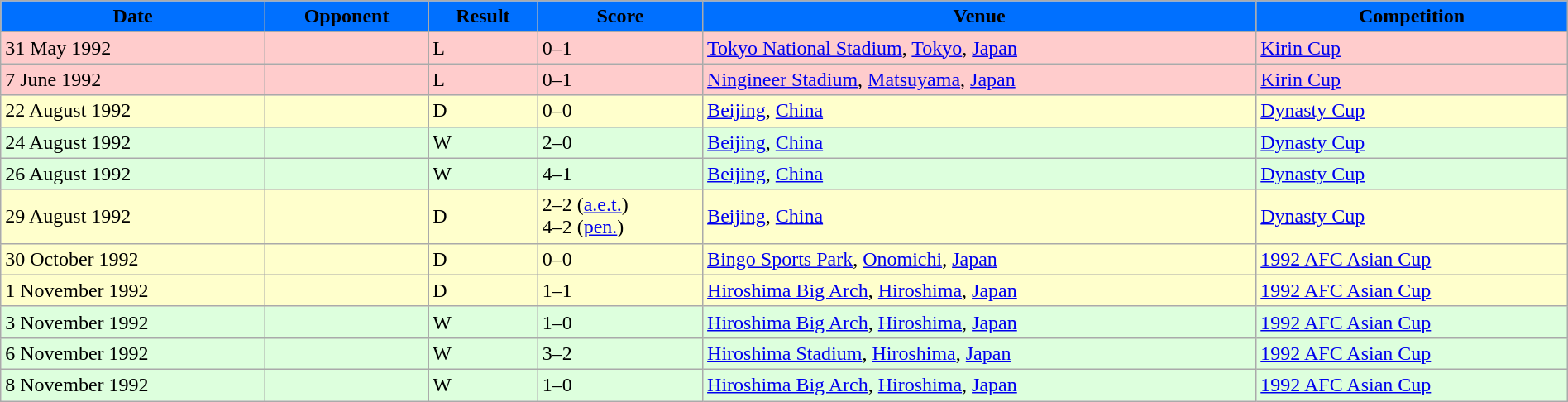<table width=100% class="wikitable">
<tr>
<th style="background:#0070FF;"><span>Date</span></th>
<th style="background:#0070FF;"><span>Opponent</span></th>
<th style="background:#0070FF;"><span>Result</span></th>
<th style="background:#0070FF;"><span>Score</span></th>
<th style="background:#0070FF;"><span>Venue</span></th>
<th style="background:#0070FF;"><span>Competition</span></th>
</tr>
<tr>
</tr>
<tr style="background:#fcc;">
<td>31 May 1992</td>
<td></td>
<td>L</td>
<td>0–1</td>
<td> <a href='#'>Tokyo National Stadium</a>, <a href='#'>Tokyo</a>, <a href='#'>Japan</a></td>
<td><a href='#'>Kirin Cup</a></td>
</tr>
<tr style="background:#fcc;">
<td>7 June 1992</td>
<td></td>
<td>L</td>
<td>0–1</td>
<td> <a href='#'>Ningineer Stadium</a>, <a href='#'>Matsuyama</a>, <a href='#'>Japan</a></td>
<td><a href='#'>Kirin Cup</a></td>
</tr>
<tr style="background:#ffc;">
<td>22 August 1992</td>
<td></td>
<td>D</td>
<td>0–0</td>
<td> <a href='#'>Beijing</a>, <a href='#'>China</a></td>
<td><a href='#'>Dynasty Cup</a></td>
</tr>
<tr style="background:#dfd;">
<td>24 August 1992</td>
<td></td>
<td>W</td>
<td>2–0</td>
<td> <a href='#'>Beijing</a>, <a href='#'>China</a></td>
<td><a href='#'>Dynasty Cup</a></td>
</tr>
<tr style="background:#dfd;">
<td>26 August 1992</td>
<td></td>
<td>W</td>
<td>4–1</td>
<td> <a href='#'>Beijing</a>, <a href='#'>China</a></td>
<td><a href='#'>Dynasty Cup</a></td>
</tr>
<tr style="background:#ffc;">
<td>29 August 1992</td>
<td></td>
<td>D</td>
<td>2–2 (<a href='#'>a.e.t.</a>)<br>4–2 (<a href='#'>pen.</a>)</td>
<td> <a href='#'>Beijing</a>, <a href='#'>China</a></td>
<td><a href='#'>Dynasty Cup</a></td>
</tr>
<tr style="background:#ffc;">
<td>30 October 1992</td>
<td></td>
<td>D</td>
<td>0–0</td>
<td> <a href='#'>Bingo Sports Park</a>, <a href='#'>Onomichi</a>, <a href='#'>Japan</a></td>
<td><a href='#'>1992 AFC Asian Cup</a></td>
</tr>
<tr style="background:#ffc;">
<td>1 November 1992</td>
<td></td>
<td>D</td>
<td>1–1</td>
<td> <a href='#'>Hiroshima Big Arch</a>, <a href='#'>Hiroshima</a>, <a href='#'>Japan</a></td>
<td><a href='#'>1992 AFC Asian Cup</a></td>
</tr>
<tr style="background:#dfd;">
<td>3 November 1992</td>
<td></td>
<td>W</td>
<td>1–0</td>
<td> <a href='#'>Hiroshima Big Arch</a>, <a href='#'>Hiroshima</a>, <a href='#'>Japan</a></td>
<td><a href='#'>1992 AFC Asian Cup</a></td>
</tr>
<tr style="background:#dfd;">
<td>6 November 1992</td>
<td></td>
<td>W</td>
<td>3–2</td>
<td> <a href='#'>Hiroshima Stadium</a>, <a href='#'>Hiroshima</a>, <a href='#'>Japan</a></td>
<td><a href='#'>1992 AFC Asian Cup</a></td>
</tr>
<tr style="background:#dfd;">
<td>8 November 1992</td>
<td></td>
<td>W</td>
<td>1–0</td>
<td> <a href='#'>Hiroshima Big Arch</a>, <a href='#'>Hiroshima</a>, <a href='#'>Japan</a></td>
<td><a href='#'>1992 AFC Asian Cup</a></td>
</tr>
</table>
